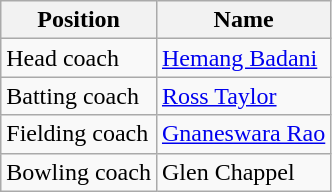<table class="wikitable">
<tr>
<th>Position</th>
<th>Name</th>
</tr>
<tr>
<td>Head coach</td>
<td><a href='#'>Hemang Badani</a></td>
</tr>
<tr>
<td>Batting coach</td>
<td><a href='#'>Ross Taylor</a></td>
</tr>
<tr>
<td>Fielding coach</td>
<td><a href='#'>Gnaneswara Rao</a></td>
</tr>
<tr>
<td>Bowling coach</td>
<td>Glen Chappel</td>
</tr>
</table>
